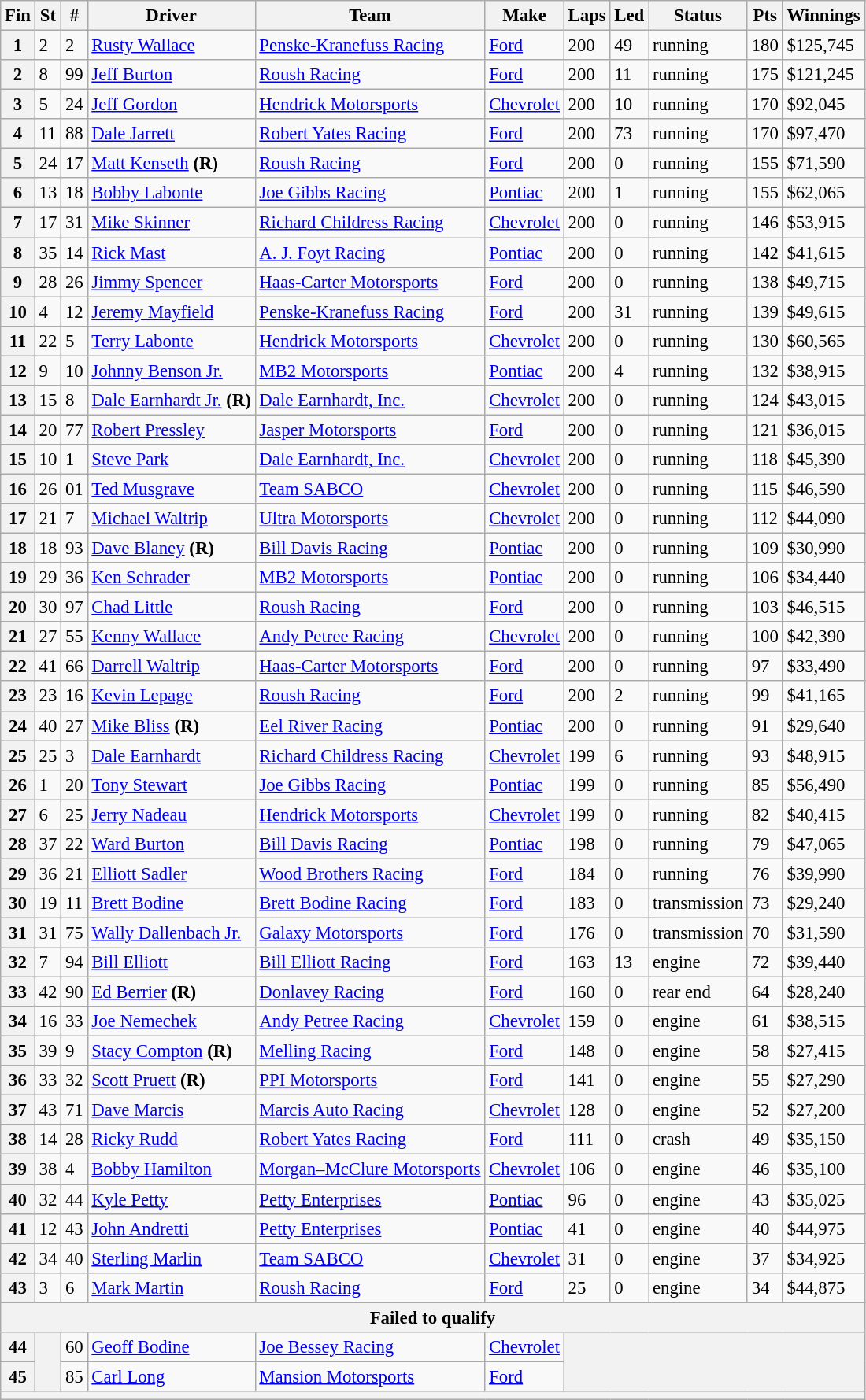<table class="wikitable" style="font-size:95%">
<tr>
<th>Fin</th>
<th>St</th>
<th>#</th>
<th>Driver</th>
<th>Team</th>
<th>Make</th>
<th>Laps</th>
<th>Led</th>
<th>Status</th>
<th>Pts</th>
<th>Winnings</th>
</tr>
<tr>
<th>1</th>
<td>2</td>
<td>2</td>
<td><a href='#'>Rusty Wallace</a></td>
<td><a href='#'>Penske-Kranefuss Racing</a></td>
<td><a href='#'>Ford</a></td>
<td>200</td>
<td>49</td>
<td>running</td>
<td>180</td>
<td>$125,745</td>
</tr>
<tr>
<th>2</th>
<td>8</td>
<td>99</td>
<td><a href='#'>Jeff Burton</a></td>
<td><a href='#'>Roush Racing</a></td>
<td><a href='#'>Ford</a></td>
<td>200</td>
<td>11</td>
<td>running</td>
<td>175</td>
<td>$121,245</td>
</tr>
<tr>
<th>3</th>
<td>5</td>
<td>24</td>
<td><a href='#'>Jeff Gordon</a></td>
<td><a href='#'>Hendrick Motorsports</a></td>
<td><a href='#'>Chevrolet</a></td>
<td>200</td>
<td>10</td>
<td>running</td>
<td>170</td>
<td>$92,045</td>
</tr>
<tr>
<th>4</th>
<td>11</td>
<td>88</td>
<td><a href='#'>Dale Jarrett</a></td>
<td><a href='#'>Robert Yates Racing</a></td>
<td><a href='#'>Ford</a></td>
<td>200</td>
<td>73</td>
<td>running</td>
<td>170</td>
<td>$97,470</td>
</tr>
<tr>
<th>5</th>
<td>24</td>
<td>17</td>
<td><a href='#'>Matt Kenseth</a> <strong>(R)</strong></td>
<td><a href='#'>Roush Racing</a></td>
<td><a href='#'>Ford</a></td>
<td>200</td>
<td>0</td>
<td>running</td>
<td>155</td>
<td>$71,590</td>
</tr>
<tr>
<th>6</th>
<td>13</td>
<td>18</td>
<td><a href='#'>Bobby Labonte</a></td>
<td><a href='#'>Joe Gibbs Racing</a></td>
<td><a href='#'>Pontiac</a></td>
<td>200</td>
<td>1</td>
<td>running</td>
<td>155</td>
<td>$62,065</td>
</tr>
<tr>
<th>7</th>
<td>17</td>
<td>31</td>
<td><a href='#'>Mike Skinner</a></td>
<td><a href='#'>Richard Childress Racing</a></td>
<td><a href='#'>Chevrolet</a></td>
<td>200</td>
<td>0</td>
<td>running</td>
<td>146</td>
<td>$53,915</td>
</tr>
<tr>
<th>8</th>
<td>35</td>
<td>14</td>
<td><a href='#'>Rick Mast</a></td>
<td><a href='#'>A. J. Foyt Racing</a></td>
<td><a href='#'>Pontiac</a></td>
<td>200</td>
<td>0</td>
<td>running</td>
<td>142</td>
<td>$41,615</td>
</tr>
<tr>
<th>9</th>
<td>28</td>
<td>26</td>
<td><a href='#'>Jimmy Spencer</a></td>
<td><a href='#'>Haas-Carter Motorsports</a></td>
<td><a href='#'>Ford</a></td>
<td>200</td>
<td>0</td>
<td>running</td>
<td>138</td>
<td>$49,715</td>
</tr>
<tr>
<th>10</th>
<td>4</td>
<td>12</td>
<td><a href='#'>Jeremy Mayfield</a></td>
<td><a href='#'>Penske-Kranefuss Racing</a></td>
<td><a href='#'>Ford</a></td>
<td>200</td>
<td>31</td>
<td>running</td>
<td>139</td>
<td>$49,615</td>
</tr>
<tr>
<th>11</th>
<td>22</td>
<td>5</td>
<td><a href='#'>Terry Labonte</a></td>
<td><a href='#'>Hendrick Motorsports</a></td>
<td><a href='#'>Chevrolet</a></td>
<td>200</td>
<td>0</td>
<td>running</td>
<td>130</td>
<td>$60,565</td>
</tr>
<tr>
<th>12</th>
<td>9</td>
<td>10</td>
<td><a href='#'>Johnny Benson Jr.</a></td>
<td><a href='#'>MB2 Motorsports</a></td>
<td><a href='#'>Pontiac</a></td>
<td>200</td>
<td>4</td>
<td>running</td>
<td>132</td>
<td>$38,915</td>
</tr>
<tr>
<th>13</th>
<td>15</td>
<td>8</td>
<td><a href='#'>Dale Earnhardt Jr.</a> <strong>(R)</strong></td>
<td><a href='#'>Dale Earnhardt, Inc.</a></td>
<td><a href='#'>Chevrolet</a></td>
<td>200</td>
<td>0</td>
<td>running</td>
<td>124</td>
<td>$43,015</td>
</tr>
<tr>
<th>14</th>
<td>20</td>
<td>77</td>
<td><a href='#'>Robert Pressley</a></td>
<td><a href='#'>Jasper Motorsports</a></td>
<td><a href='#'>Ford</a></td>
<td>200</td>
<td>0</td>
<td>running</td>
<td>121</td>
<td>$36,015</td>
</tr>
<tr>
<th>15</th>
<td>10</td>
<td>1</td>
<td><a href='#'>Steve Park</a></td>
<td><a href='#'>Dale Earnhardt, Inc.</a></td>
<td><a href='#'>Chevrolet</a></td>
<td>200</td>
<td>0</td>
<td>running</td>
<td>118</td>
<td>$45,390</td>
</tr>
<tr>
<th>16</th>
<td>26</td>
<td>01</td>
<td><a href='#'>Ted Musgrave</a></td>
<td><a href='#'>Team SABCO</a></td>
<td><a href='#'>Chevrolet</a></td>
<td>200</td>
<td>0</td>
<td>running</td>
<td>115</td>
<td>$46,590</td>
</tr>
<tr>
<th>17</th>
<td>21</td>
<td>7</td>
<td><a href='#'>Michael Waltrip</a></td>
<td><a href='#'>Ultra Motorsports</a></td>
<td><a href='#'>Chevrolet</a></td>
<td>200</td>
<td>0</td>
<td>running</td>
<td>112</td>
<td>$44,090</td>
</tr>
<tr>
<th>18</th>
<td>18</td>
<td>93</td>
<td><a href='#'>Dave Blaney</a> <strong>(R)</strong></td>
<td><a href='#'>Bill Davis Racing</a></td>
<td><a href='#'>Pontiac</a></td>
<td>200</td>
<td>0</td>
<td>running</td>
<td>109</td>
<td>$30,990</td>
</tr>
<tr>
<th>19</th>
<td>29</td>
<td>36</td>
<td><a href='#'>Ken Schrader</a></td>
<td><a href='#'>MB2 Motorsports</a></td>
<td><a href='#'>Pontiac</a></td>
<td>200</td>
<td>0</td>
<td>running</td>
<td>106</td>
<td>$34,440</td>
</tr>
<tr>
<th>20</th>
<td>30</td>
<td>97</td>
<td><a href='#'>Chad Little</a></td>
<td><a href='#'>Roush Racing</a></td>
<td><a href='#'>Ford</a></td>
<td>200</td>
<td>0</td>
<td>running</td>
<td>103</td>
<td>$46,515</td>
</tr>
<tr>
<th>21</th>
<td>27</td>
<td>55</td>
<td><a href='#'>Kenny Wallace</a></td>
<td><a href='#'>Andy Petree Racing</a></td>
<td><a href='#'>Chevrolet</a></td>
<td>200</td>
<td>0</td>
<td>running</td>
<td>100</td>
<td>$42,390</td>
</tr>
<tr>
<th>22</th>
<td>41</td>
<td>66</td>
<td><a href='#'>Darrell Waltrip</a></td>
<td><a href='#'>Haas-Carter Motorsports</a></td>
<td><a href='#'>Ford</a></td>
<td>200</td>
<td>0</td>
<td>running</td>
<td>97</td>
<td>$33,490</td>
</tr>
<tr>
<th>23</th>
<td>23</td>
<td>16</td>
<td><a href='#'>Kevin Lepage</a></td>
<td><a href='#'>Roush Racing</a></td>
<td><a href='#'>Ford</a></td>
<td>200</td>
<td>2</td>
<td>running</td>
<td>99</td>
<td>$41,165</td>
</tr>
<tr>
<th>24</th>
<td>40</td>
<td>27</td>
<td><a href='#'>Mike Bliss</a> <strong>(R)</strong></td>
<td><a href='#'>Eel River Racing</a></td>
<td><a href='#'>Pontiac</a></td>
<td>200</td>
<td>0</td>
<td>running</td>
<td>91</td>
<td>$29,640</td>
</tr>
<tr>
<th>25</th>
<td>25</td>
<td>3</td>
<td><a href='#'>Dale Earnhardt</a></td>
<td><a href='#'>Richard Childress Racing</a></td>
<td><a href='#'>Chevrolet</a></td>
<td>199</td>
<td>6</td>
<td>running</td>
<td>93</td>
<td>$48,915</td>
</tr>
<tr>
<th>26</th>
<td>1</td>
<td>20</td>
<td><a href='#'>Tony Stewart</a></td>
<td><a href='#'>Joe Gibbs Racing</a></td>
<td><a href='#'>Pontiac</a></td>
<td>199</td>
<td>0</td>
<td>running</td>
<td>85</td>
<td>$56,490</td>
</tr>
<tr>
<th>27</th>
<td>6</td>
<td>25</td>
<td><a href='#'>Jerry Nadeau</a></td>
<td><a href='#'>Hendrick Motorsports</a></td>
<td><a href='#'>Chevrolet</a></td>
<td>199</td>
<td>0</td>
<td>running</td>
<td>82</td>
<td>$40,415</td>
</tr>
<tr>
<th>28</th>
<td>37</td>
<td>22</td>
<td><a href='#'>Ward Burton</a></td>
<td><a href='#'>Bill Davis Racing</a></td>
<td><a href='#'>Pontiac</a></td>
<td>198</td>
<td>0</td>
<td>running</td>
<td>79</td>
<td>$47,065</td>
</tr>
<tr>
<th>29</th>
<td>36</td>
<td>21</td>
<td><a href='#'>Elliott Sadler</a></td>
<td><a href='#'>Wood Brothers Racing</a></td>
<td><a href='#'>Ford</a></td>
<td>184</td>
<td>0</td>
<td>running</td>
<td>76</td>
<td>$39,990</td>
</tr>
<tr>
<th>30</th>
<td>19</td>
<td>11</td>
<td><a href='#'>Brett Bodine</a></td>
<td><a href='#'>Brett Bodine Racing</a></td>
<td><a href='#'>Ford</a></td>
<td>183</td>
<td>0</td>
<td>transmission</td>
<td>73</td>
<td>$29,240</td>
</tr>
<tr>
<th>31</th>
<td>31</td>
<td>75</td>
<td><a href='#'>Wally Dallenbach Jr.</a></td>
<td><a href='#'>Galaxy Motorsports</a></td>
<td><a href='#'>Ford</a></td>
<td>176</td>
<td>0</td>
<td>transmission</td>
<td>70</td>
<td>$31,590</td>
</tr>
<tr>
<th>32</th>
<td>7</td>
<td>94</td>
<td><a href='#'>Bill Elliott</a></td>
<td><a href='#'>Bill Elliott Racing</a></td>
<td><a href='#'>Ford</a></td>
<td>163</td>
<td>13</td>
<td>engine</td>
<td>72</td>
<td>$39,440</td>
</tr>
<tr>
<th>33</th>
<td>42</td>
<td>90</td>
<td><a href='#'>Ed Berrier</a> <strong>(R)</strong></td>
<td><a href='#'>Donlavey Racing</a></td>
<td><a href='#'>Ford</a></td>
<td>160</td>
<td>0</td>
<td>rear end</td>
<td>64</td>
<td>$28,240</td>
</tr>
<tr>
<th>34</th>
<td>16</td>
<td>33</td>
<td><a href='#'>Joe Nemechek</a></td>
<td><a href='#'>Andy Petree Racing</a></td>
<td><a href='#'>Chevrolet</a></td>
<td>159</td>
<td>0</td>
<td>engine</td>
<td>61</td>
<td>$38,515</td>
</tr>
<tr>
<th>35</th>
<td>39</td>
<td>9</td>
<td><a href='#'>Stacy Compton</a> <strong>(R)</strong></td>
<td><a href='#'>Melling Racing</a></td>
<td><a href='#'>Ford</a></td>
<td>148</td>
<td>0</td>
<td>engine</td>
<td>58</td>
<td>$27,415</td>
</tr>
<tr>
<th>36</th>
<td>33</td>
<td>32</td>
<td><a href='#'>Scott Pruett</a> <strong>(R)</strong></td>
<td><a href='#'>PPI Motorsports</a></td>
<td><a href='#'>Ford</a></td>
<td>141</td>
<td>0</td>
<td>engine</td>
<td>55</td>
<td>$27,290</td>
</tr>
<tr>
<th>37</th>
<td>43</td>
<td>71</td>
<td><a href='#'>Dave Marcis</a></td>
<td><a href='#'>Marcis Auto Racing</a></td>
<td><a href='#'>Chevrolet</a></td>
<td>128</td>
<td>0</td>
<td>engine</td>
<td>52</td>
<td>$27,200</td>
</tr>
<tr>
<th>38</th>
<td>14</td>
<td>28</td>
<td><a href='#'>Ricky Rudd</a></td>
<td><a href='#'>Robert Yates Racing</a></td>
<td><a href='#'>Ford</a></td>
<td>111</td>
<td>0</td>
<td>crash</td>
<td>49</td>
<td>$35,150</td>
</tr>
<tr>
<th>39</th>
<td>38</td>
<td>4</td>
<td><a href='#'>Bobby Hamilton</a></td>
<td><a href='#'>Morgan–McClure Motorsports</a></td>
<td><a href='#'>Chevrolet</a></td>
<td>106</td>
<td>0</td>
<td>engine</td>
<td>46</td>
<td>$35,100</td>
</tr>
<tr>
<th>40</th>
<td>32</td>
<td>44</td>
<td><a href='#'>Kyle Petty</a></td>
<td><a href='#'>Petty Enterprises</a></td>
<td><a href='#'>Pontiac</a></td>
<td>96</td>
<td>0</td>
<td>engine</td>
<td>43</td>
<td>$35,025</td>
</tr>
<tr>
<th>41</th>
<td>12</td>
<td>43</td>
<td><a href='#'>John Andretti</a></td>
<td><a href='#'>Petty Enterprises</a></td>
<td><a href='#'>Pontiac</a></td>
<td>41</td>
<td>0</td>
<td>engine</td>
<td>40</td>
<td>$44,975</td>
</tr>
<tr>
<th>42</th>
<td>34</td>
<td>40</td>
<td><a href='#'>Sterling Marlin</a></td>
<td><a href='#'>Team SABCO</a></td>
<td><a href='#'>Chevrolet</a></td>
<td>31</td>
<td>0</td>
<td>engine</td>
<td>37</td>
<td>$34,925</td>
</tr>
<tr>
<th>43</th>
<td>3</td>
<td>6</td>
<td><a href='#'>Mark Martin</a></td>
<td><a href='#'>Roush Racing</a></td>
<td><a href='#'>Ford</a></td>
<td>25</td>
<td>0</td>
<td>engine</td>
<td>34</td>
<td>$44,875</td>
</tr>
<tr>
<th colspan="11">Failed to qualify</th>
</tr>
<tr>
<th>44</th>
<th rowspan="2"></th>
<td>60</td>
<td><a href='#'>Geoff Bodine</a></td>
<td><a href='#'>Joe Bessey Racing</a></td>
<td><a href='#'>Chevrolet</a></td>
<th colspan="5" rowspan="2"></th>
</tr>
<tr>
<th>45</th>
<td>85</td>
<td><a href='#'>Carl Long</a></td>
<td><a href='#'>Mansion Motorsports</a></td>
<td><a href='#'>Ford</a></td>
</tr>
<tr>
<th colspan="11"></th>
</tr>
</table>
